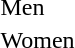<table>
<tr>
<td>Men<br></td>
<td></td>
<td></td>
<td></td>
</tr>
<tr>
<td>Women<br></td>
<td></td>
<td></td>
<td></td>
</tr>
</table>
